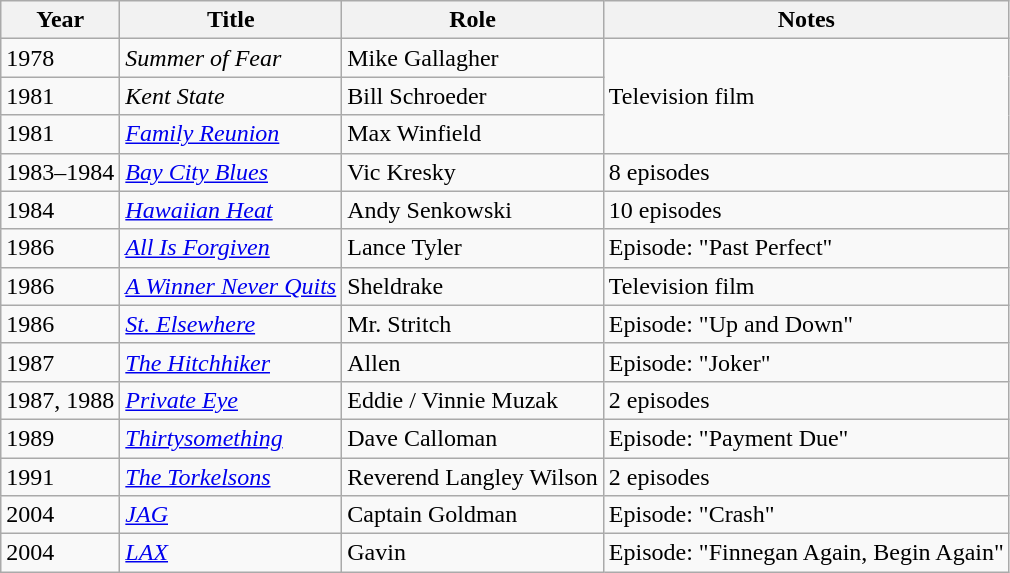<table class="wikitable sortable">
<tr>
<th>Year</th>
<th>Title</th>
<th>Role</th>
<th>Notes</th>
</tr>
<tr>
<td>1978</td>
<td><em>Summer of Fear</em></td>
<td>Mike Gallagher</td>
<td rowspan="3">Television film</td>
</tr>
<tr>
<td>1981</td>
<td><em>Kent State</em></td>
<td>Bill Schroeder</td>
</tr>
<tr>
<td>1981</td>
<td><a href='#'><em>Family Reunion</em></a></td>
<td>Max Winfield</td>
</tr>
<tr>
<td>1983–1984</td>
<td><em><a href='#'>Bay City Blues</a></em></td>
<td>Vic Kresky</td>
<td>8 episodes</td>
</tr>
<tr>
<td>1984</td>
<td><em><a href='#'>Hawaiian Heat</a></em></td>
<td>Andy Senkowski</td>
<td>10 episodes</td>
</tr>
<tr>
<td>1986</td>
<td><a href='#'><em>All Is Forgiven</em></a></td>
<td>Lance Tyler</td>
<td>Episode: "Past Perfect"</td>
</tr>
<tr>
<td>1986</td>
<td><em><a href='#'>A Winner Never Quits</a></em></td>
<td>Sheldrake</td>
<td>Television film</td>
</tr>
<tr>
<td>1986</td>
<td><em><a href='#'>St. Elsewhere</a></em></td>
<td>Mr. Stritch</td>
<td>Episode: "Up and Down"</td>
</tr>
<tr>
<td>1987</td>
<td><a href='#'><em>The Hitchhiker</em></a></td>
<td>Allen</td>
<td>Episode: "Joker"</td>
</tr>
<tr>
<td>1987, 1988</td>
<td><a href='#'><em>Private Eye</em></a></td>
<td>Eddie / Vinnie Muzak</td>
<td>2 episodes</td>
</tr>
<tr>
<td>1989</td>
<td><em><a href='#'>Thirtysomething</a></em></td>
<td>Dave Calloman</td>
<td>Episode: "Payment Due"</td>
</tr>
<tr>
<td>1991</td>
<td><em><a href='#'>The Torkelsons</a></em></td>
<td>Reverend Langley Wilson</td>
<td>2 episodes</td>
</tr>
<tr>
<td>2004</td>
<td><a href='#'><em>JAG</em></a></td>
<td>Captain Goldman</td>
<td>Episode: "Crash"</td>
</tr>
<tr>
<td>2004</td>
<td><a href='#'><em>LAX</em></a></td>
<td>Gavin</td>
<td>Episode: "Finnegan Again, Begin Again"</td>
</tr>
</table>
